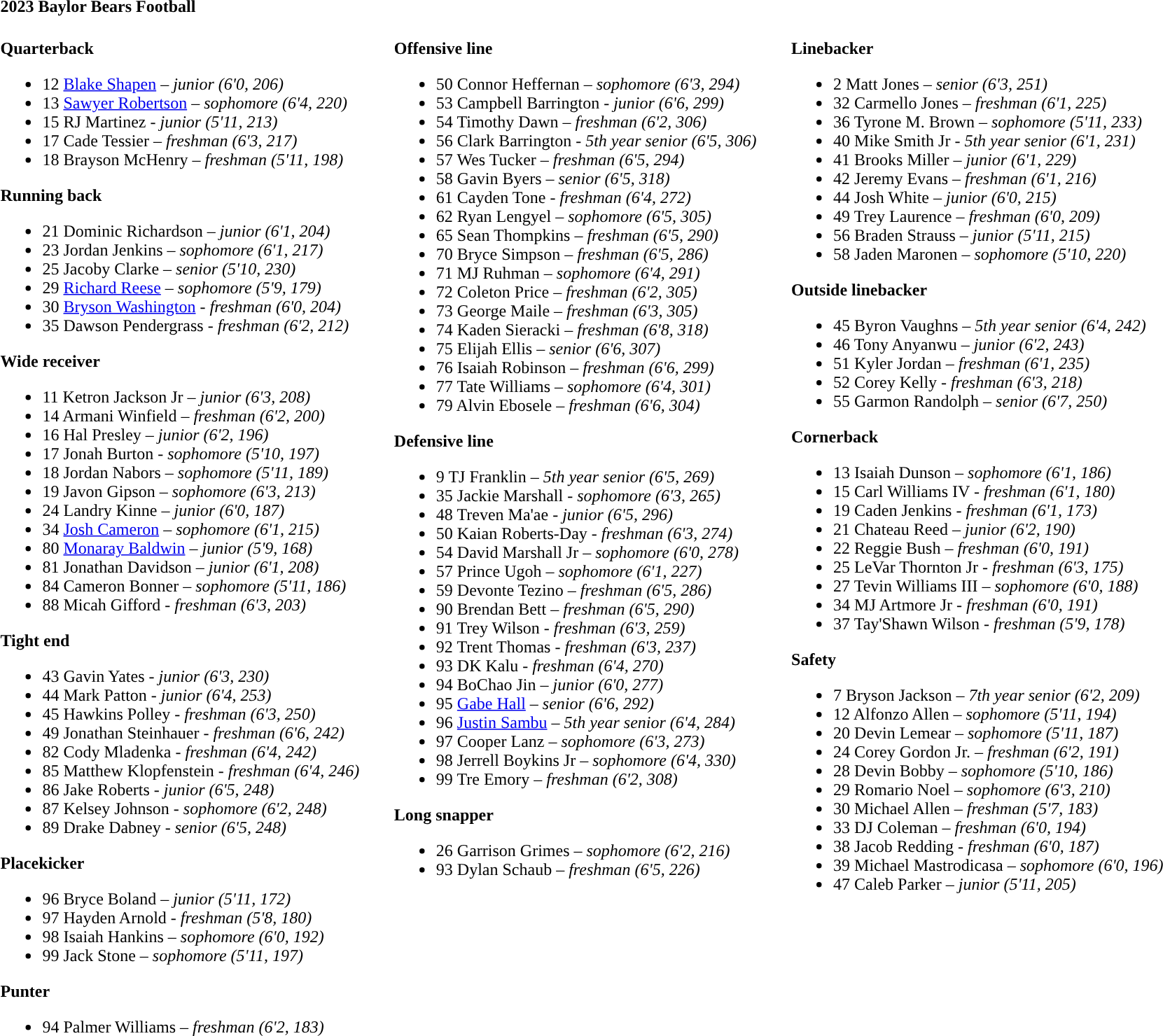<table class="toccolours" style="text-align: left;">
<tr>
<td colspan=11><strong>2023 Baylor Bears Football</strong></td>
</tr>
<tr>
<td valign="top"><br><strong>Quarterback</strong><ul><li>12 <a href='#'>Blake Shapen</a> – <em> junior (6'0, 206)</em></li><li>13 <a href='#'>Sawyer Robertson</a> – <em> sophomore (6'4, 220)</em></li><li>15 RJ Martinez - <em>junior (5'11, 213)</em></li><li>17 Cade Tessier – <em>freshman (6'3, 217)</em></li><li>18 Brayson McHenry – <em> freshman (5'11, 198)</em></li></ul><strong>Running back</strong><ul><li>21 Dominic Richardson – <em>junior (6'1, 204)</em></li><li>23 Jordan Jenkins – <em> sophomore (6'1, 217)</em></li><li>25 Jacoby Clarke – <em> senior (5'10, 230)</em></li><li>29 <a href='#'>Richard Reese</a> – <em>sophomore (5'9, 179)</em></li><li>30 <a href='#'>Bryson Washington</a> - <em>freshman (6'0, 204)</em></li><li>35 Dawson Pendergrass - <em>freshman (6'2, 212)</em></li></ul><strong>Wide receiver</strong><ul><li>11 Ketron Jackson Jr – <em>junior (6'3, 208)</em></li><li>14 Armani Winfield – <em> freshman (6'2, 200)</em></li><li>16 Hal Presley – <em>junior (6'2, 196)</em></li><li>17 Jonah Burton - <em> sophomore (5'10, 197)</em></li><li>18 Jordan Nabors – <em>sophomore (5'11, 189)</em></li><li>19 Javon Gipson – <em> sophomore (6'3, 213)</em></li><li>24 Landry Kinne – <em> junior (6'0, 187)</em></li><li>34 <a href='#'>Josh Cameron</a> – <em> sophomore (6'1, 215)</em></li><li>80 <a href='#'>Monaray Baldwin</a> – <em>junior (5'9, 168)</em></li><li>81 Jonathan Davidson – <em> junior (6'1, 208)</em></li><li>84 Cameron Bonner – <em> sophomore (5'11, 186)</em></li><li>88 Micah Gifford - <em>freshman (6'3, 203)</em></li></ul><strong>Tight end</strong><ul><li>43 Gavin Yates - <em>junior (6'3, 230)</em></li><li>44 Mark Patton - <em> junior (6'4, 253)</em></li><li>45 Hawkins Polley - <em>freshman (6'3, 250)</em></li><li>49 Jonathan Steinhauer - <em>freshman (6'6, 242)</em></li><li>82 Cody Mladenka - <em> freshman (6'4, 242)</em></li><li>85 Matthew Klopfenstein - <em>freshman (6'4, 246)</em></li><li>86 Jake Roberts - <em>junior (6'5, 248)</em></li><li>87 Kelsey Johnson - <em>sophomore (6'2, 248)</em></li><li>89 Drake Dabney - <em>senior (6'5, 248)</em></li></ul><strong>Placekicker</strong><ul><li>96 Bryce Boland – <em> junior (5'11, 172)</em></li><li>97 Hayden Arnold - <em>freshman (5'8, 180)</em></li><li>98 Isaiah Hankins – <em> sophomore (6'0, 192)</em></li><li>99 Jack Stone – <em>sophomore (5'11, 197)</em></li></ul><strong>Punter</strong><ul><li>94 Palmer Williams – <em>freshman (6'2, 183)</em></li></ul></td>
<td width="25"> </td>
<td valign="top"><br><strong>Offensive line</strong><ul><li>50 Connor Heffernan – <em> sophomore (6'3, 294)</em></li><li>53 Campbell Barrington - <em>junior (6'6, 299)</em></li><li>54 Timothy Dawn – <em> freshman (6'2, 306)</em></li><li>56 Clark Barrington - <em>5th year senior (6'5, 306)</em></li><li>57 Wes Tucker – <em>freshman (6'5, 294)</em></li><li>58 Gavin Byers – <em>senior (6'5, 318)</em></li><li>61 Cayden Tone - <em>freshman (6'4, 272)</em></li><li>62 Ryan Lengyel – <em> sophomore (6'5, 305)</em></li><li>65 Sean Thompkins – <em>freshman (6'5, 290)</em></li><li>70 Bryce Simpson – <em> freshman (6'5, 286)</em></li><li>71 MJ Ruhman – <em> sophomore (6'4, 291)</em></li><li>72 Coleton Price – <em> freshman (6'2, 305)</em></li><li>73 George Maile – <em> freshman (6'3, 305)</em></li><li>74 Kaden Sieracki – <em> freshman (6'8, 318)</em></li><li>75 Elijah Ellis – <em> senior (6'6, 307)</em></li><li>76 Isaiah Robinson – <em>freshman (6'6, 299)</em></li><li>77 Tate Williams – <em> sophomore (6'4, 301)</em></li><li>79 Alvin Ebosele – <em> freshman (6'6, 304)</em></li></ul><strong>Defensive line</strong><ul><li>9 TJ Franklin – <em>5th year senior (6'5, 269)</em></li><li>35 Jackie Marshall - <em> sophomore (6'3, 265)</em></li><li>48 Treven Ma'ae - <em> junior (6'5, 296)</em></li><li>50 Kaian Roberts-Day - <em> freshman (6'3, 274)</em></li><li>54 David Marshall Jr – <em>sophomore (6'0, 278)</em></li><li>57 Prince Ugoh – <em> sophomore (6'1, 227)</em></li><li>59 Devonte Tezino – <em> freshman (6'5, 286)</em></li><li>90 Brendan Bett – <em>freshman (6'5, 290)</em></li><li>91 Trey Wilson - <em>freshman (6'3, 259)</em></li><li>92 Trent Thomas - <em>freshman (6'3, 237)</em></li><li>93 DK Kalu - <em>freshman (6'4, 270)</em></li><li>94 BoChao Jin – <em> junior (6'0, 277)</em></li><li>95 <a href='#'>Gabe Hall</a> – <em>senior (6'6, 292)</em></li><li>96 <a href='#'>Justin Sambu</a> – <em>5th year senior (6'4, 284)</em></li><li>97 Cooper Lanz – <em> sophomore (6'3, 273)</em></li><li>98 Jerrell Boykins Jr – <em> sophomore (6'4, 330)</em></li><li>99 Tre Emory – <em> freshman (6'2, 308)</em></li></ul><strong>Long snapper</strong><ul><li>26 Garrison Grimes – <em> sophomore (6'2, 216)</em></li><li>93 Dylan Schaub – <em>freshman (6'5, 226)</em></li></ul></td>
<td width="25"> </td>
<td valign="top"><br><strong>Linebacker</strong><ul><li>2 Matt Jones – <em> senior (6'3, 251)</em></li><li>32 Carmello Jones – <em> freshman (6'1, 225)</em></li><li>36 Tyrone M. Brown – <em> sophomore (5'11, 233)</em></li><li>40 Mike Smith Jr - <em>5th year senior (6'1, 231)</em></li><li>41 Brooks Miller – <em> junior (6'1, 229)</em></li><li>42 Jeremy Evans – <em> freshman (6'1, 216)</em></li><li>44 Josh White – <em> junior (6'0, 215)</em></li><li>49 Trey Laurence – <em>freshman (6'0, 209)</em></li><li>56 Braden Strauss – <em> junior (5'11, 215)</em></li><li>58 Jaden Maronen – <em> sophomore (5'10, 220)</em></li></ul><strong>Outside linebacker</strong><ul><li>45 Byron Vaughns – <em>5th year senior (6'4, 242)</em></li><li>46 Tony Anyanwu – <em>junior (6'2, 243)</em></li><li>51 Kyler Jordan – <em> freshman (6'1, 235)</em></li><li>52 Corey Kelly - <em>freshman (6'3, 218)</em></li><li>55 Garmon Randolph – <em> senior (6'7, 250)</em></li></ul><strong>Cornerback</strong><ul><li>13 Isaiah Dunson – <em>sophomore (6'1, 186)</em></li><li>15 Carl Williams IV - <em>freshman (6'1, 180)</em></li><li>19 Caden Jenkins - <em>freshman (6'1, 173)</em></li><li>21 Chateau Reed – <em> junior (6'2, 190)</em></li><li>22 Reggie Bush – <em> freshman (6'0, 191)</em></li><li>25 LeVar Thornton Jr - <em>freshman (6'3, 175)</em></li><li>27 Tevin Williams III – <em> sophomore (6'0, 188)</em></li><li>34 MJ Artmore Jr - <em>freshman (6'0, 191)</em></li><li>37 Tay'Shawn Wilson - <em>freshman (5'9, 178)</em></li></ul><strong>Safety</strong><ul><li>7 Bryson Jackson – <em>7th year senior (6'2, 209)</em></li><li>12 Alfonzo Allen – <em>sophomore (5'11, 194)</em></li><li>20 Devin Lemear – <em> sophomore (5'11, 187)</em></li><li>24 Corey Gordon Jr. – <em> freshman (6'2, 191)</em></li><li>28 Devin Bobby – <em>sophomore (5'10, 186)</em></li><li>29 Romario Noel – <em> sophomore (6'3, 210)</em></li><li>30 Michael Allen – <em> freshman (5'7, 183)</em></li><li>33 DJ Coleman – <em>freshman (6'0, 194)</em></li><li>38 Jacob Redding - <em>freshman (6'0, 187)</em></li><li>39 Michael Mastrodicasa – <em> sophomore (6'0, 196)</em></li><li>47 Caleb Parker – <em> junior (5'11, 205)</em></li></ul></td>
</tr>
</table>
